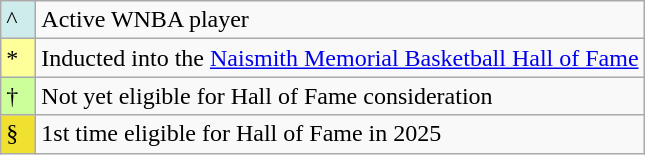<table class="wikitable">
<tr>
<td style="background:#CFECEC; width:1em">^</td>
<td>Active WNBA player</td>
</tr>
<tr>
<td style="background:#FFFF99; width:1em">*</td>
<td>Inducted into the <a href='#'>Naismith Memorial Basketball Hall of Fame</a></td>
</tr>
<tr>
<td style="background:#CCFF99; width:1em">†</td>
<td>Not yet eligible for Hall of Fame consideration</td>
</tr>
<tr>
<td style="background:#F0E130; width:1em">§</td>
<td>1st time eligible for Hall of Fame in 2025</td>
</tr>
</table>
